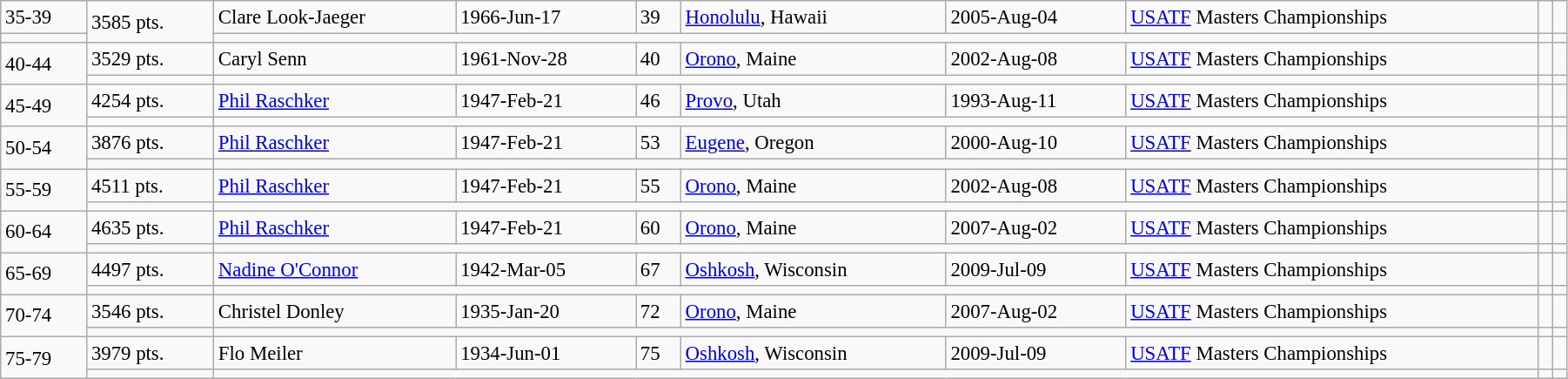<table class="wikitable" style="font-size:95%; width: 95%">
<tr>
<td>35-39</td>
<td rowspan=2>3585 pts.</td>
<td>Clare Look-Jaeger</td>
<td>1966-Jun-17</td>
<td>39</td>
<td><a href='#'>Honolulu</a>, Hawaii</td>
<td>2005-Aug-04</td>
<td><a href='#'>USATF</a> Masters Championships</td>
<td></td>
<td></td>
</tr>
<tr>
<td></td>
<td colspan=6></td>
<td></td>
<td></td>
</tr>
<tr>
<td rowspan=2>40-44</td>
<td>3529 pts.</td>
<td>Caryl Senn</td>
<td>1961-Nov-28</td>
<td>40</td>
<td><a href='#'>Orono</a>, Maine</td>
<td>2002-Aug-08</td>
<td><a href='#'>USATF</a> Masters Championships</td>
<td></td>
<td></td>
</tr>
<tr>
<td></td>
<td colspan=6></td>
<td></td>
<td></td>
</tr>
<tr>
<td rowspan=2>45-49</td>
<td>4254 pts.</td>
<td><a href='#'>Phil Raschker</a></td>
<td>1947-Feb-21</td>
<td>46</td>
<td><a href='#'>Provo</a>, Utah</td>
<td>1993-Aug-11</td>
<td><a href='#'>USATF</a> Masters Championships</td>
<td></td>
<td></td>
</tr>
<tr>
<td></td>
<td colspan=6></td>
<td></td>
<td></td>
</tr>
<tr>
<td rowspan=2>50-54</td>
<td>3876 pts.</td>
<td><a href='#'>Phil Raschker</a></td>
<td>1947-Feb-21</td>
<td>53</td>
<td><a href='#'>Eugene</a>, Oregon</td>
<td>2000-Aug-10</td>
<td><a href='#'>USATF</a> Masters Championships</td>
<td></td>
<td></td>
</tr>
<tr>
<td></td>
<td colspan=6></td>
<td></td>
<td></td>
</tr>
<tr>
<td rowspan=2>55-59</td>
<td>4511 pts.</td>
<td><a href='#'>Phil Raschker</a></td>
<td>1947-Feb-21</td>
<td>55</td>
<td><a href='#'>Orono</a>, Maine</td>
<td>2002-Aug-08</td>
<td><a href='#'>USATF</a> Masters Championships</td>
<td></td>
<td></td>
</tr>
<tr>
<td></td>
<td colspan=6></td>
<td></td>
<td></td>
</tr>
<tr>
<td rowspan=2>60-64</td>
<td>4635 pts.</td>
<td><a href='#'>Phil Raschker</a></td>
<td>1947-Feb-21</td>
<td>60</td>
<td><a href='#'>Orono</a>, Maine</td>
<td>2007-Aug-02</td>
<td><a href='#'>USATF</a> Masters Championships</td>
<td></td>
<td></td>
</tr>
<tr>
<td></td>
<td colspan=6></td>
<td></td>
<td></td>
</tr>
<tr>
<td rowspan=2>65-69</td>
<td>4497 pts.</td>
<td><a href='#'>Nadine O'Connor</a></td>
<td>1942-Mar-05</td>
<td>67</td>
<td><a href='#'>Oshkosh</a>, Wisconsin</td>
<td>2009-Jul-09</td>
<td><a href='#'>USATF</a> Masters Championships</td>
<td></td>
<td></td>
</tr>
<tr>
<td></td>
<td colspan=6></td>
<td></td>
<td></td>
</tr>
<tr>
<td rowspan=2>70-74</td>
<td>3546 pts.</td>
<td>Christel Donley</td>
<td>1935-Jan-20</td>
<td>72</td>
<td><a href='#'>Orono</a>, Maine</td>
<td>2007-Aug-02</td>
<td><a href='#'>USATF</a> Masters Championships</td>
<td></td>
<td></td>
</tr>
<tr>
<td></td>
<td colspan=6></td>
<td></td>
<td></td>
</tr>
<tr>
<td rowspan=2>75-79</td>
<td>3979 pts.</td>
<td>Flo Meiler</td>
<td>1934-Jun-01</td>
<td>75</td>
<td><a href='#'>Oshkosh</a>, Wisconsin</td>
<td>2009-Jul-09</td>
<td><a href='#'>USATF</a> Masters Championships</td>
<td></td>
<td></td>
</tr>
<tr>
<td></td>
<td colspan=6></td>
<td></td>
<td></td>
</tr>
</table>
